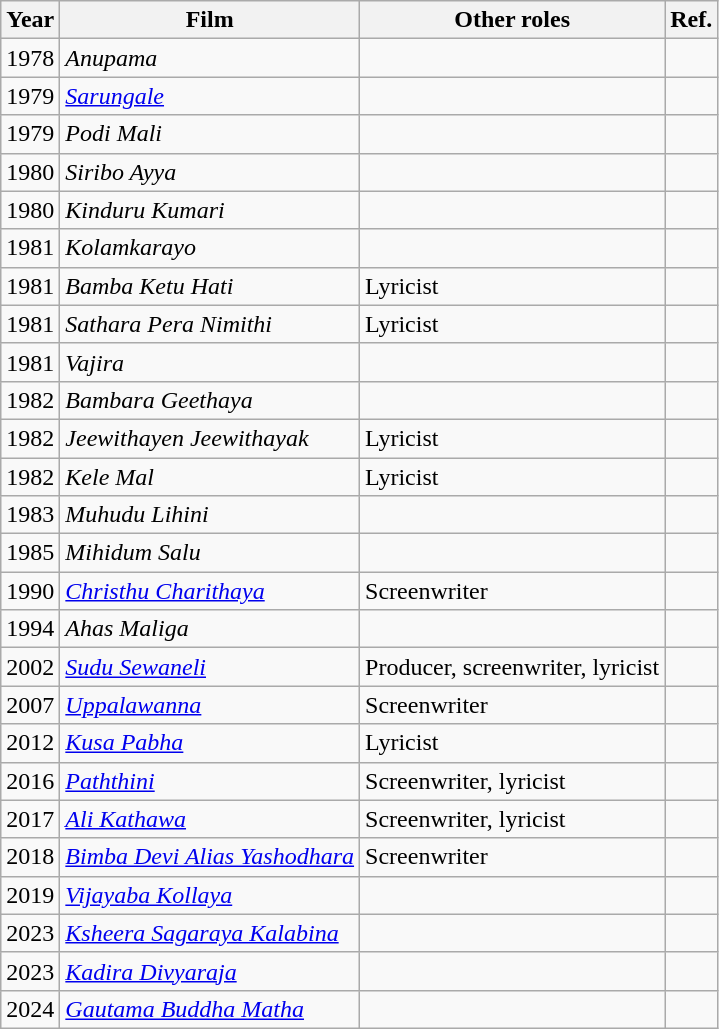<table class="wikitable">
<tr>
<th>Year</th>
<th>Film</th>
<th>Other roles</th>
<th>Ref.</th>
</tr>
<tr>
<td>1978</td>
<td><em>Anupama</em></td>
<td></td>
<td></td>
</tr>
<tr>
<td>1979</td>
<td><em><a href='#'>Sarungale</a></em></td>
<td></td>
<td></td>
</tr>
<tr>
<td>1979</td>
<td><em>Podi Mali</em></td>
<td></td>
<td></td>
</tr>
<tr>
<td>1980</td>
<td><em>Siribo Ayya</em></td>
<td></td>
<td></td>
</tr>
<tr>
<td>1980</td>
<td><em>Kinduru Kumari</em></td>
<td></td>
<td></td>
</tr>
<tr>
<td>1981</td>
<td><em>Kolamkarayo</em></td>
<td></td>
<td></td>
</tr>
<tr>
<td>1981</td>
<td><em>Bamba Ketu Hati</em></td>
<td>Lyricist</td>
<td></td>
</tr>
<tr>
<td>1981</td>
<td><em>Sathara Pera Nimithi</em></td>
<td>Lyricist</td>
<td></td>
</tr>
<tr>
<td>1981</td>
<td><em>Vajira</em></td>
<td></td>
<td></td>
</tr>
<tr>
<td>1982</td>
<td><em>Bambara Geethaya</em></td>
<td></td>
<td></td>
</tr>
<tr>
<td>1982</td>
<td><em>Jeewithayen Jeewithayak</em></td>
<td>Lyricist</td>
<td></td>
</tr>
<tr>
<td>1982</td>
<td><em>Kele Mal</em></td>
<td>Lyricist</td>
<td></td>
</tr>
<tr>
<td>1983</td>
<td><em>Muhudu Lihini</em></td>
<td></td>
<td></td>
</tr>
<tr>
<td>1985</td>
<td><em>Mihidum Salu</em></td>
<td></td>
<td></td>
</tr>
<tr>
<td>1990</td>
<td><em><a href='#'>Christhu Charithaya</a></em></td>
<td>Screenwriter</td>
<td></td>
</tr>
<tr>
<td>1994</td>
<td><em>Ahas Maliga</em></td>
<td></td>
<td></td>
</tr>
<tr>
<td>2002</td>
<td><em><a href='#'>Sudu Sewaneli</a></em></td>
<td>Producer, screenwriter, lyricist</td>
<td></td>
</tr>
<tr>
<td>2007</td>
<td><em><a href='#'>Uppalawanna</a></em></td>
<td>Screenwriter</td>
<td></td>
</tr>
<tr>
<td>2012</td>
<td><em><a href='#'>Kusa Pabha</a></em></td>
<td>Lyricist</td>
<td></td>
</tr>
<tr>
<td>2016</td>
<td><em><a href='#'>Paththini</a></em></td>
<td>Screenwriter, lyricist</td>
<td></td>
</tr>
<tr>
<td>2017</td>
<td><em><a href='#'>Ali Kathawa</a></em></td>
<td>Screenwriter, lyricist</td>
<td></td>
</tr>
<tr>
<td>2018</td>
<td><em><a href='#'>Bimba Devi Alias Yashodhara</a></em></td>
<td>Screenwriter</td>
<td></td>
</tr>
<tr>
<td>2019</td>
<td><em><a href='#'>Vijayaba Kollaya</a></em></td>
<td></td>
<td></td>
</tr>
<tr>
<td>2023</td>
<td><em><a href='#'>Ksheera Sagaraya Kalabina</a></em></td>
<td></td>
<td></td>
</tr>
<tr>
<td>2023</td>
<td><em><a href='#'>Kadira Divyaraja</a></em></td>
<td></td>
<td></td>
</tr>
<tr>
<td>2024</td>
<td><em><a href='#'>Gautama Buddha Matha</a></em></td>
<td></td>
<td></td>
</tr>
</table>
